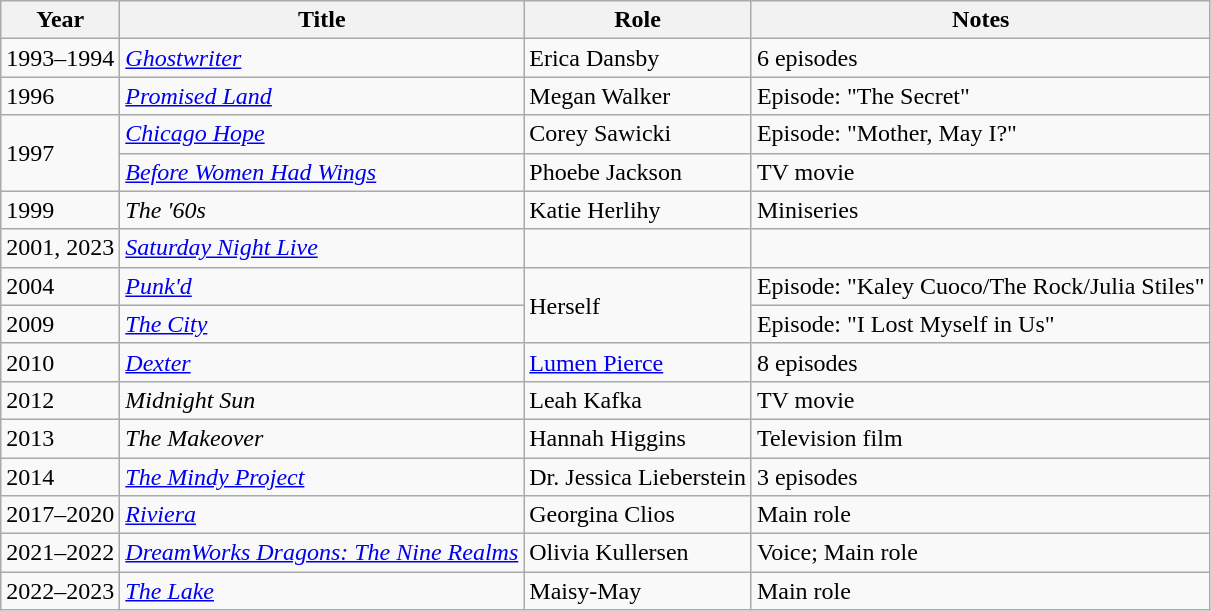<table class="wikitable sortable">
<tr>
<th scope="col">Year</th>
<th scope="col">Title</th>
<th scope="col">Role</th>
<th scope="col" class="unsortable">Notes</th>
</tr>
<tr>
<td>1993–1994</td>
<td><em><a href='#'>Ghostwriter</a></em></td>
<td>Erica Dansby</td>
<td>6 episodes</td>
</tr>
<tr>
<td>1996</td>
<td><em><a href='#'>Promised Land</a></em></td>
<td>Megan Walker</td>
<td>Episode: "The Secret"</td>
</tr>
<tr>
<td rowspan=2>1997</td>
<td><em><a href='#'>Chicago Hope</a></em></td>
<td>Corey Sawicki</td>
<td>Episode: "Mother, May I?"</td>
</tr>
<tr>
<td><em><a href='#'>Before Women Had Wings</a></em></td>
<td>Phoebe Jackson</td>
<td>TV movie</td>
</tr>
<tr>
<td>1999</td>
<td><em>The '60s</em></td>
<td>Katie Herlihy</td>
<td>Miniseries</td>
</tr>
<tr>
<td>2001, 2023</td>
<td><em><a href='#'>Saturday Night Live</a></em></td>
<td></td>
<td></td>
</tr>
<tr>
<td>2004</td>
<td><em><a href='#'>Punk'd</a></em></td>
<td rowspan=2>Herself</td>
<td>Episode: "Kaley Cuoco/The Rock/Julia Stiles"</td>
</tr>
<tr>
<td>2009</td>
<td><em><a href='#'>The City</a></em></td>
<td>Episode: "I Lost Myself in Us"</td>
</tr>
<tr>
<td>2010</td>
<td><em><a href='#'>Dexter</a></em></td>
<td><a href='#'>Lumen Pierce</a></td>
<td>8 episodes</td>
</tr>
<tr>
<td>2012</td>
<td><em>Midnight Sun</em></td>
<td>Leah Kafka</td>
<td>TV movie</td>
</tr>
<tr>
<td>2013</td>
<td><em>The Makeover</em></td>
<td>Hannah Higgins</td>
<td>Television film</td>
</tr>
<tr>
<td>2014</td>
<td><em><a href='#'>The Mindy Project</a></em></td>
<td>Dr. Jessica Lieberstein</td>
<td>3 episodes</td>
</tr>
<tr>
<td>2017–2020</td>
<td><em><a href='#'>Riviera</a></em></td>
<td>Georgina Clios</td>
<td>Main role</td>
</tr>
<tr>
<td>2021–2022</td>
<td><em><a href='#'>DreamWorks Dragons: The Nine Realms</a></em></td>
<td>Olivia Kullersen</td>
<td>Voice; Main role</td>
</tr>
<tr>
<td>2022–2023</td>
<td><em><a href='#'>The Lake</a></em></td>
<td>Maisy-May</td>
<td>Main role</td>
</tr>
</table>
